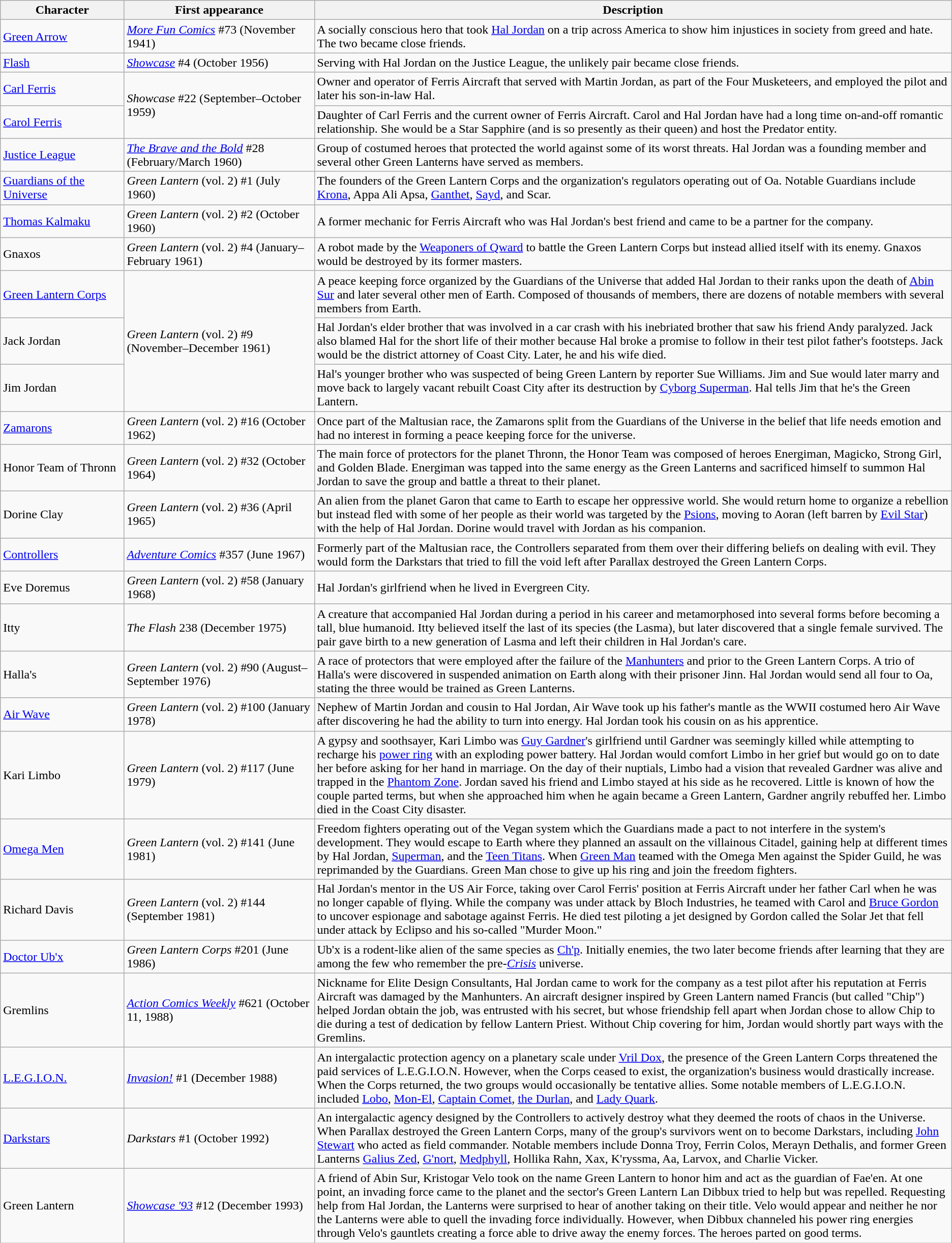<table class="wikitable">
<tr>
<th width="13%">Character</th>
<th width="20%">First appearance</th>
<th width="67%">Description</th>
</tr>
<tr>
<td><a href='#'>Green Arrow</a></td>
<td><em><a href='#'>More Fun Comics</a></em> #73 (November 1941)</td>
<td>A socially conscious hero that took <a href='#'>Hal Jordan</a> on a trip across America to show him injustices in society from greed and hate. The two became close friends.</td>
</tr>
<tr>
<td><a href='#'>Flash</a></td>
<td><em><a href='#'>Showcase</a></em> #4 (October 1956)</td>
<td>Serving with Hal Jordan on the Justice League, the unlikely pair became close friends.</td>
</tr>
<tr>
<td><a href='#'>Carl Ferris</a></td>
<td rowspan="2"><em>Showcase</em> #22 (September–October 1959)</td>
<td>Owner and operator of Ferris Aircraft that served with Martin Jordan, as part of the Four Musketeers, and employed the pilot and later his son-in-law Hal.</td>
</tr>
<tr>
<td><a href='#'>Carol Ferris</a></td>
<td>Daughter of Carl Ferris and the current owner of Ferris Aircraft. Carol and Hal Jordan have had a long time on-and-off romantic relationship. She would be a Star Sapphire (and is so presently as their queen) and host the Predator entity.</td>
</tr>
<tr>
<td><a href='#'>Justice League</a></td>
<td><em><a href='#'>The Brave and the Bold</a></em> #28 (February/March 1960)</td>
<td>Group of costumed heroes that protected the world against some of its worst threats. Hal Jordan was a founding member and several other Green Lanterns have served as members.</td>
</tr>
<tr>
<td><a href='#'>Guardians of the Universe</a></td>
<td><em>Green Lantern</em> (vol. 2) #1 (July 1960)</td>
<td>The founders of the Green Lantern Corps and the organization's regulators operating out of Oa. Notable Guardians include <a href='#'>Krona</a>, Appa Ali Apsa, <a href='#'>Ganthet</a>, <a href='#'>Sayd</a>, and Scar.</td>
</tr>
<tr>
<td><a href='#'>Thomas Kalmaku</a></td>
<td><em>Green Lantern</em> (vol. 2) #2 (October 1960)</td>
<td>A former mechanic for Ferris Aircraft who was Hal Jordan's best friend and came to be a partner for the company.</td>
</tr>
<tr>
<td>Gnaxos</td>
<td><em>Green Lantern</em> (vol. 2) #4 (January–February 1961)</td>
<td>A robot made by the <a href='#'>Weaponers of Qward</a> to battle the Green Lantern Corps but instead allied itself with its enemy. Gnaxos would be destroyed by its former masters.</td>
</tr>
<tr>
<td><a href='#'>Green Lantern Corps</a></td>
<td rowspan="3"><em>Green Lantern</em> (vol. 2) #9 (November–December 1961)</td>
<td>A peace keeping force organized by the Guardians of the Universe that added Hal Jordan to their ranks upon the death of <a href='#'>Abin Sur</a> and later several other men of Earth. Composed of thousands of members, there are dozens of notable members with several members from Earth.</td>
</tr>
<tr>
<td>Jack Jordan</td>
<td>Hal Jordan's elder brother that was involved in a car crash with his inebriated brother that saw his friend Andy paralyzed. Jack also blamed Hal for the short life of their mother because Hal broke a promise to follow in their test pilot father's footsteps. Jack would be the district attorney of Coast City. Later, he and his wife died.</td>
</tr>
<tr>
<td>Jim Jordan</td>
<td>Hal's younger brother who was suspected of being Green Lantern by reporter Sue Williams. Jim and Sue would later marry and move back to largely vacant rebuilt Coast City after its destruction by <a href='#'>Cyborg Superman</a>. Hal tells Jim that he's the Green Lantern.</td>
</tr>
<tr>
<td><a href='#'>Zamarons</a></td>
<td><em>Green Lantern</em> (vol. 2) #16 (October 1962)</td>
<td>Once part of the Maltusian race, the Zamarons split from the Guardians of the Universe in the belief that life needs emotion and had no interest in forming a peace keeping force for the universe.</td>
</tr>
<tr>
<td>Honor Team of Thronn</td>
<td><em>Green Lantern</em> (vol. 2) #32 (October 1964)</td>
<td>The main force of protectors for the planet Thronn, the Honor Team was composed of heroes Energiman, Magicko, Strong Girl, and Golden Blade. Energiman was tapped into the same energy as the Green Lanterns and sacrificed himself to summon Hal Jordan to save the group and battle a threat to their planet.</td>
</tr>
<tr>
<td>Dorine Clay</td>
<td><em>Green Lantern</em> (vol. 2) #36 (April 1965)</td>
<td>An alien from the planet Garon that came to Earth to escape her oppressive world. She would return home to organize a rebellion but instead fled with some of her people as their world was targeted by the <a href='#'>Psions</a>, moving to Aoran (left barren by <a href='#'>Evil Star</a>) with the help of Hal Jordan. Dorine would travel with Jordan as his companion.</td>
</tr>
<tr>
<td><a href='#'>Controllers</a></td>
<td><em><a href='#'>Adventure Comics</a></em> #357 (June 1967)</td>
<td>Formerly part of the Maltusian race, the Controllers separated from them over their differing beliefs on dealing with evil. They would form the Darkstars that tried to fill the void left after Parallax destroyed the Green Lantern Corps.</td>
</tr>
<tr>
<td>Eve Doremus</td>
<td><em>Green Lantern</em> (vol. 2) #58 (January 1968)</td>
<td>Hal Jordan's girlfriend when he lived in Evergreen City.</td>
</tr>
<tr>
<td>Itty</td>
<td><em>The Flash</em> 238 (December 1975)</td>
<td>A creature that accompanied Hal Jordan during a period in his career and metamorphosed into several forms before becoming a tall, blue humanoid. Itty believed itself the last of its species (the Lasma), but later discovered that a single female survived. The pair gave birth to a new generation of Lasma and left their children in Hal Jordan's care.</td>
</tr>
<tr>
<td>Halla's</td>
<td><em>Green Lantern</em> (vol. 2) #90 (August–September 1976)</td>
<td>A race of protectors that were employed after the failure of the <a href='#'>Manhunters</a> and prior to the Green Lantern Corps. A trio of Halla's were discovered in suspended animation on Earth along with their prisoner Jinn. Hal Jordan would send all four to Oa, stating the three would be trained as Green Lanterns.</td>
</tr>
<tr>
<td><a href='#'>Air Wave</a></td>
<td><em>Green Lantern</em> (vol. 2) #100 (January 1978)</td>
<td>Nephew of Martin Jordan and cousin to Hal Jordan, Air Wave took up his father's mantle as the WWII costumed hero Air Wave after discovering he had the ability to turn into energy. Hal Jordan took his cousin on as his apprentice.</td>
</tr>
<tr>
<td>Kari Limbo</td>
<td><em>Green Lantern</em> (vol. 2) #117 (June 1979)</td>
<td>A gypsy and soothsayer, Kari Limbo was <a href='#'>Guy Gardner</a>'s girlfriend until Gardner was seemingly killed while attempting to recharge his <a href='#'>power ring</a> with an exploding power battery. Hal Jordan would comfort Limbo in her grief but would go on to date her before asking for her hand in marriage. On the day of their nuptials, Limbo had a vision that revealed Gardner was alive and trapped in the <a href='#'>Phantom Zone</a>. Jordan saved his friend and Limbo stayed at his side as he recovered. Little is known of how the couple parted terms, but when she approached him when he again became a Green Lantern, Gardner angrily rebuffed her. Limbo died in the Coast City disaster.</td>
</tr>
<tr>
<td><a href='#'>Omega Men</a></td>
<td><em>Green Lantern</em> (vol. 2) #141 (June 1981)</td>
<td>Freedom fighters operating out of the Vegan system which the Guardians made a pact to not interfere in the system's development. They would escape to Earth where they planned an assault on the villainous Citadel, gaining help at different times by Hal Jordan, <a href='#'>Superman</a>, and the <a href='#'>Teen Titans</a>. When <a href='#'>Green Man</a> teamed with the Omega Men against the Spider Guild, he was reprimanded by the Guardians. Green Man chose to give up his ring and join the freedom fighters.</td>
</tr>
<tr>
<td>Richard Davis</td>
<td><em>Green Lantern</em> (vol. 2) #144 (September 1981)</td>
<td>Hal Jordan's mentor in the US Air Force, taking over Carol Ferris' position at Ferris Aircraft under her father Carl when he was no longer capable of flying. While the company was under attack by Bloch Industries, he teamed with Carol and <a href='#'>Bruce Gordon</a> to uncover espionage and sabotage against Ferris. He died test piloting a jet designed by Gordon called the Solar Jet that fell under attack by Eclipso and his so-called "Murder Moon."</td>
</tr>
<tr>
<td><a href='#'>Doctor Ub'x</a></td>
<td><em>Green Lantern Corps</em> #201 (June 1986)</td>
<td>Ub'x is a rodent-like alien of the same species as <a href='#'>Ch'p</a>. Initially enemies, the two later become friends after learning that they are among the few who remember the pre-<em><a href='#'>Crisis</a></em> universe.</td>
</tr>
<tr>
<td>Gremlins</td>
<td><em><a href='#'>Action Comics Weekly</a></em> #621 (October 11, 1988)</td>
<td>Nickname for Elite Design Consultants, Hal Jordan came to work for the company as a test pilot after his reputation at Ferris Aircraft was damaged by the Manhunters. An aircraft designer inspired by Green Lantern named Francis (but called "Chip") helped Jordan obtain the job, was entrusted with his secret, but whose friendship fell apart when Jordan chose to allow Chip to die during a test of dedication by fellow Lantern Priest. Without Chip covering for him, Jordan would shortly part ways with the Gremlins.</td>
</tr>
<tr>
<td><a href='#'>L.E.G.I.O.N.</a></td>
<td><em><a href='#'>Invasion!</a></em> #1 (December 1988)</td>
<td>An intergalactic protection agency on a planetary scale under <a href='#'>Vril Dox</a>, the presence of the Green Lantern Corps threatened the paid services of L.E.G.I.O.N. However, when the Corps ceased to exist, the organization's business would drastically increase. When the Corps returned, the two groups would occasionally be tentative allies. Some notable members of L.E.G.I.O.N. included <a href='#'>Lobo</a>, <a href='#'>Mon-El</a>, <a href='#'>Captain Comet</a>, <a href='#'>the Durlan</a>, and <a href='#'>Lady Quark</a>.</td>
</tr>
<tr>
<td><a href='#'>Darkstars</a></td>
<td><em>Darkstars</em> #1 (October 1992)</td>
<td>An intergalactic agency designed by the Controllers to actively destroy what they deemed the roots of chaos in the Universe. When Parallax destroyed the Green Lantern Corps, many of the group's survivors went on to become Darkstars, including <a href='#'>John Stewart</a> who acted as field commander. Notable members include Donna Troy, Ferrin Colos, Merayn Dethalis, and former Green Lanterns <a href='#'>Galius Zed</a>, <a href='#'>G'nort</a>, <a href='#'>Medphyll</a>, Hollika Rahn, Xax, K'ryssma, Aa, Larvox, and Charlie Vicker.</td>
</tr>
<tr>
<td>Green Lantern</td>
<td><em><a href='#'>Showcase '93</a></em> #12 (December 1993)</td>
<td>A friend of Abin Sur, Kristogar Velo took on the name Green Lantern to honor him and act as the guardian of Fae'en. At one point, an invading force came to the planet and the sector's Green Lantern Lan Dibbux tried to help but was repelled. Requesting help from Hal Jordan, the Lanterns were surprised to hear of another taking on their title. Velo would appear and neither he nor the Lanterns were able to quell the invading force individually. However, when Dibbux channeled his power ring energies through Velo's gauntlets creating a force able to drive away the enemy forces. The heroes parted on good terms.</td>
</tr>
</table>
